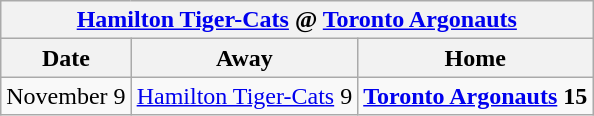<table class="wikitable">
<tr>
<th colspan="3"><a href='#'>Hamilton Tiger-Cats</a> @ <a href='#'>Toronto Argonauts</a></th>
</tr>
<tr>
<th>Date</th>
<th>Away</th>
<th>Home</th>
</tr>
<tr>
<td>November 9</td>
<td><a href='#'>Hamilton Tiger-Cats</a> 9</td>
<td><strong><a href='#'>Toronto Argonauts</a> 15</strong></td>
</tr>
</table>
